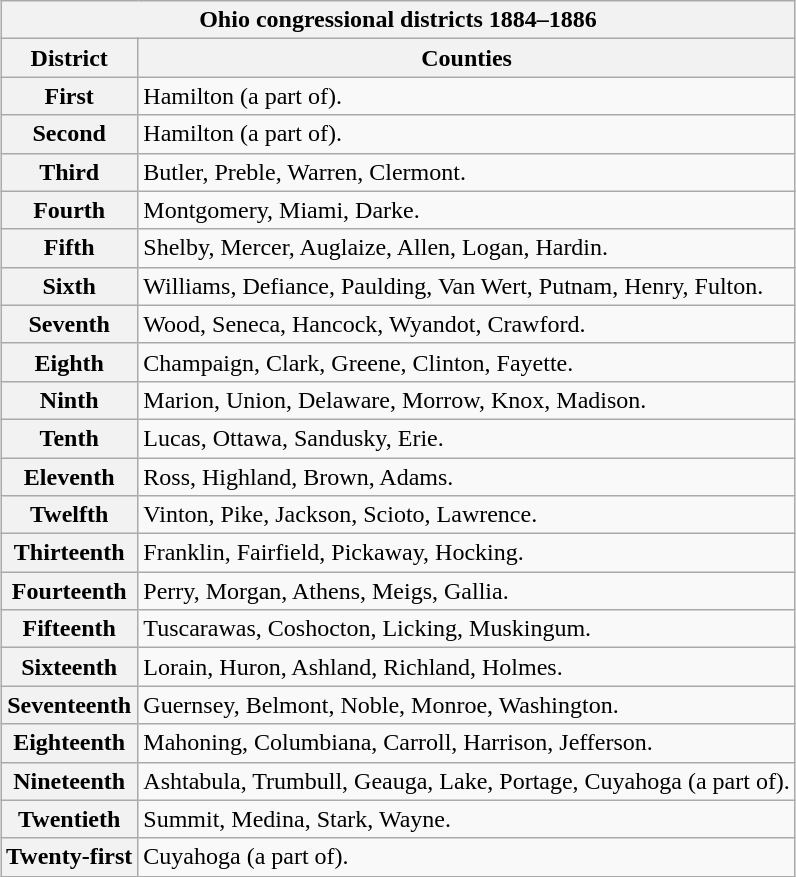<table class="wikitable" style="margin: 1em auto 1em auto">
<tr>
<th colspan=2>Ohio congressional districts 1884–1886</th>
</tr>
<tr>
<th>District</th>
<th>Counties</th>
</tr>
<tr>
<th>First</th>
<td>Hamilton (a part of).</td>
</tr>
<tr>
<th>Second</th>
<td>Hamilton (a part of).</td>
</tr>
<tr>
<th>Third</th>
<td>Butler, Preble, Warren, Clermont.</td>
</tr>
<tr>
<th>Fourth</th>
<td>Montgomery, Miami, Darke.</td>
</tr>
<tr>
<th>Fifth</th>
<td>Shelby, Mercer, Auglaize, Allen, Logan, Hardin.</td>
</tr>
<tr>
<th>Sixth</th>
<td>Williams, Defiance, Paulding, Van Wert, Putnam, Henry, Fulton.</td>
</tr>
<tr>
<th>Seventh</th>
<td>Wood, Seneca, Hancock, Wyandot, Crawford.</td>
</tr>
<tr>
<th>Eighth</th>
<td>Champaign, Clark, Greene, Clinton, Fayette.</td>
</tr>
<tr>
<th>Ninth</th>
<td>Marion, Union, Delaware, Morrow, Knox, Madison.</td>
</tr>
<tr>
<th>Tenth</th>
<td>Lucas, Ottawa, Sandusky, Erie.</td>
</tr>
<tr>
<th>Eleventh</th>
<td>Ross, Highland, Brown, Adams.</td>
</tr>
<tr>
<th>Twelfth</th>
<td>Vinton, Pike, Jackson, Scioto, Lawrence.</td>
</tr>
<tr>
<th>Thirteenth</th>
<td>Franklin, Fairfield, Pickaway, Hocking.</td>
</tr>
<tr>
<th>Fourteenth</th>
<td>Perry, Morgan, Athens, Meigs, Gallia.</td>
</tr>
<tr>
<th>Fifteenth</th>
<td>Tuscarawas, Coshocton, Licking, Muskingum.</td>
</tr>
<tr>
<th>Sixteenth</th>
<td>Lorain, Huron, Ashland, Richland, Holmes.</td>
</tr>
<tr>
<th>Seventeenth</th>
<td>Guernsey, Belmont, Noble, Monroe, Washington.</td>
</tr>
<tr>
<th>Eighteenth</th>
<td>Mahoning, Columbiana, Carroll, Harrison, Jefferson.</td>
</tr>
<tr>
<th>Nineteenth</th>
<td>Ashtabula, Trumbull, Geauga, Lake, Portage, Cuyahoga (a part of).</td>
</tr>
<tr>
<th>Twentieth</th>
<td>Summit, Medina, Stark, Wayne.</td>
</tr>
<tr>
<th>Twenty-first</th>
<td>Cuyahoga (a part of).</td>
</tr>
</table>
